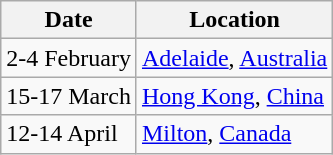<table class="wikitable">
<tr>
<th>Date</th>
<th>Location</th>
</tr>
<tr>
<td>2-4 February</td>
<td> <a href='#'>Adelaide</a>, <a href='#'>Australia</a></td>
</tr>
<tr>
<td>15-17 March</td>
<td> <a href='#'>Hong Kong</a>, <a href='#'>China</a></td>
</tr>
<tr>
<td>12-14 April</td>
<td> <a href='#'>Milton</a>, <a href='#'>Canada</a></td>
</tr>
</table>
